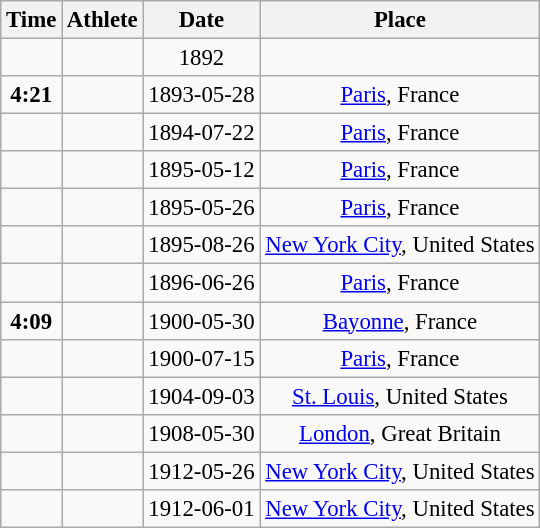<table class="wikitable sortable" style="font-size:95%; text-align:center;">
<tr>
<th>Time</th>
<th>Athlete</th>
<th>Date</th>
<th>Place</th>
</tr>
<tr>
<td><strong></strong></td>
<td align=left></td>
<td>1892</td>
<td></td>
</tr>
<tr>
<td><strong>4:21</strong></td>
<td align=left></td>
<td>1893-05-28</td>
<td><a href='#'>Paris</a>, France</td>
</tr>
<tr>
<td><strong></strong></td>
<td align=left></td>
<td>1894-07-22</td>
<td><a href='#'>Paris</a>, France</td>
</tr>
<tr>
<td><strong></strong></td>
<td align=left></td>
<td>1895-05-12</td>
<td><a href='#'>Paris</a>, France</td>
</tr>
<tr>
<td><strong></strong></td>
<td align=left></td>
<td>1895-05-26</td>
<td><a href='#'>Paris</a>, France</td>
</tr>
<tr>
<td><strong></strong></td>
<td align=left></td>
<td>1895-08-26</td>
<td><a href='#'>New York City</a>, United States</td>
</tr>
<tr>
<td><strong></strong></td>
<td align=left></td>
<td>1896-06-26</td>
<td><a href='#'>Paris</a>, France</td>
</tr>
<tr>
<td><strong>4:09</strong></td>
<td align=left></td>
<td>1900-05-30</td>
<td><a href='#'>Bayonne</a>, France</td>
</tr>
<tr>
<td><strong></strong></td>
<td align=left></td>
<td>1900-07-15</td>
<td><a href='#'>Paris</a>, France</td>
</tr>
<tr>
<td><strong></strong></td>
<td align=left></td>
<td>1904-09-03</td>
<td><a href='#'>St. Louis</a>, United States</td>
</tr>
<tr>
<td><strong></strong></td>
<td align=left></td>
<td>1908-05-30</td>
<td><a href='#'>London</a>, Great Britain</td>
</tr>
<tr>
<td><strong></strong></td>
<td align=left></td>
<td>1912-05-26</td>
<td><a href='#'>New York City</a>, United States</td>
</tr>
<tr>
<td><strong></strong></td>
<td align=left></td>
<td>1912-06-01</td>
<td><a href='#'>New York City</a>, United States</td>
</tr>
</table>
